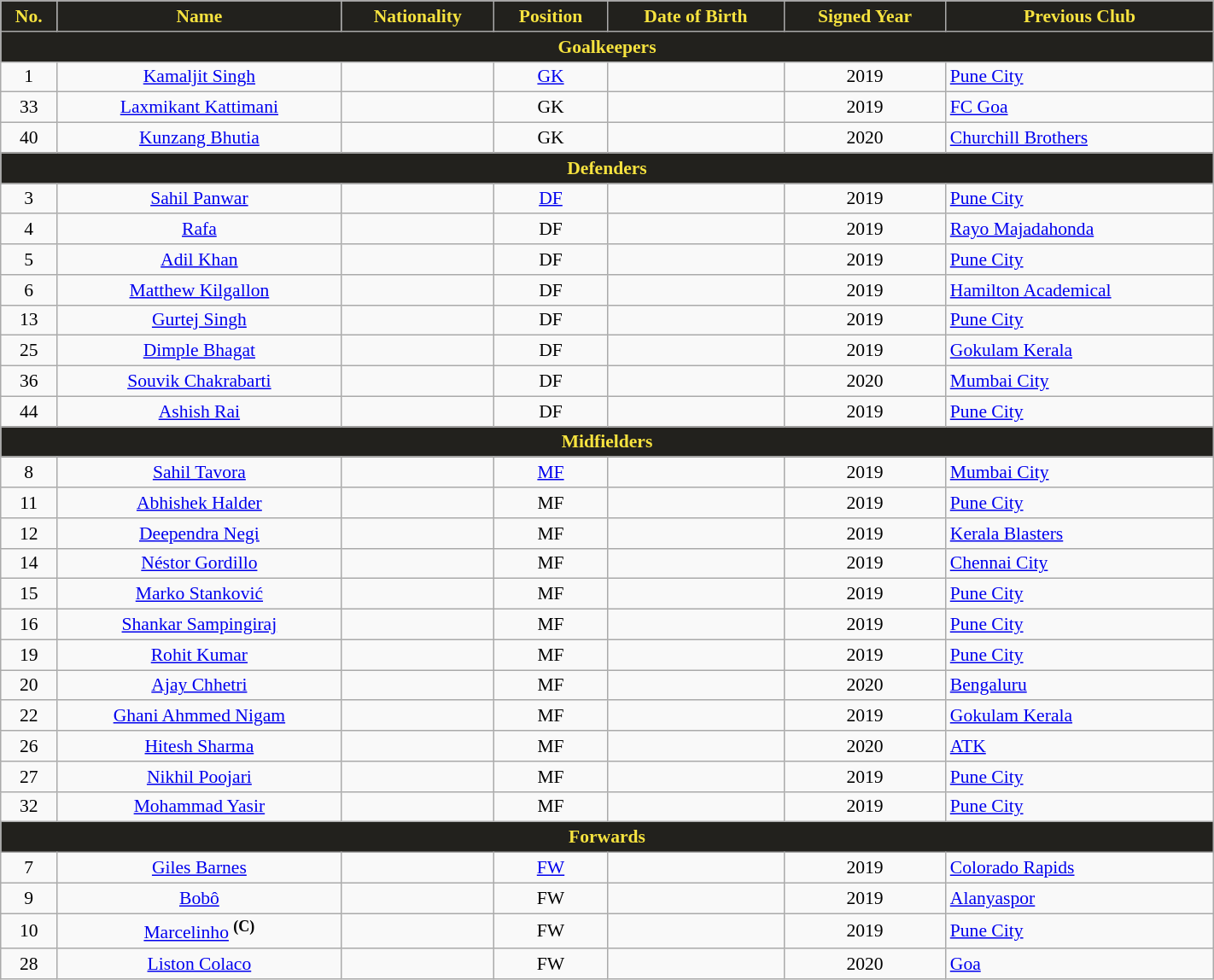<table class="wikitable"  style="text-align:center; font-size:90%; width:75%;">
<tr>
<th style="background:#22211D; color:#F7E33F; text-align:center;">No.</th>
<th style="background:#22211D; color:#F7E33F; text-align:center;">Name</th>
<th style="background:#22211D; color:#F7E33F; text-align:center;">Nationality</th>
<th style="background:#22211D; color:#F7E33F; text-align:center;">Position</th>
<th style="background:#22211D; color:#F7E33F; text-align:center;">Date of Birth</th>
<th style="background:#22211D; color:#F7E33F; text-align:center;">Signed Year</th>
<th style="background:#22211D; color:#F7E33F; text-align:center;">Previous Club</th>
</tr>
<tr>
<th colspan="8" style="background:#22211D; color:#F7E33F; text-align:center;">Goalkeepers</th>
</tr>
<tr>
<td>1</td>
<td><a href='#'>Kamaljit Singh</a></td>
<td></td>
<td><a href='#'>GK</a></td>
<td></td>
<td>2019</td>
<td align="left"> <a href='#'>Pune City</a></td>
</tr>
<tr>
<td>33</td>
<td><a href='#'>Laxmikant Kattimani</a></td>
<td></td>
<td>GK</td>
<td></td>
<td>2019</td>
<td align="left"> <a href='#'>FC Goa</a></td>
</tr>
<tr>
<td>40</td>
<td><a href='#'>Kunzang Bhutia</a></td>
<td></td>
<td>GK</td>
<td></td>
<td>2020</td>
<td align="left"> <a href='#'>Churchill Brothers</a></td>
</tr>
<tr>
<th colspan="8" style="background:#22211D; color:#F7E33F; text-align:center;">Defenders</th>
</tr>
<tr>
<td>3</td>
<td><a href='#'>Sahil Panwar</a></td>
<td></td>
<td><a href='#'>DF</a></td>
<td></td>
<td>2019</td>
<td align="left"> <a href='#'>Pune City</a></td>
</tr>
<tr>
<td>4</td>
<td><a href='#'>Rafa</a></td>
<td></td>
<td>DF</td>
<td></td>
<td>2019</td>
<td align="left"> <a href='#'>Rayo Majadahonda</a></td>
</tr>
<tr>
<td>5</td>
<td><a href='#'>Adil Khan</a></td>
<td></td>
<td>DF</td>
<td></td>
<td>2019</td>
<td align="left"> <a href='#'>Pune City</a></td>
</tr>
<tr>
<td>6</td>
<td><a href='#'>Matthew Kilgallon</a></td>
<td></td>
<td>DF</td>
<td></td>
<td>2019</td>
<td align="left"> <a href='#'>Hamilton Academical</a></td>
</tr>
<tr>
<td>13</td>
<td><a href='#'>Gurtej Singh</a></td>
<td></td>
<td>DF</td>
<td></td>
<td>2019</td>
<td align="left"> <a href='#'>Pune City</a></td>
</tr>
<tr>
<td>25</td>
<td><a href='#'>Dimple Bhagat</a></td>
<td></td>
<td>DF</td>
<td></td>
<td>2019</td>
<td align="left"> <a href='#'>Gokulam Kerala</a></td>
</tr>
<tr>
<td>36</td>
<td><a href='#'>Souvik Chakrabarti</a></td>
<td></td>
<td>DF</td>
<td></td>
<td>2020</td>
<td align="left"> <a href='#'>Mumbai City</a></td>
</tr>
<tr>
<td>44</td>
<td><a href='#'>Ashish Rai</a></td>
<td></td>
<td>DF</td>
<td></td>
<td>2019</td>
<td align="left"> <a href='#'>Pune City</a></td>
</tr>
<tr>
<th colspan="8" style="background:#22211D; color:#F7E33F; text-align:center;">Midfielders</th>
</tr>
<tr>
<td>8</td>
<td><a href='#'>Sahil Tavora</a></td>
<td></td>
<td><a href='#'>MF</a></td>
<td></td>
<td>2019</td>
<td align="left"> <a href='#'>Mumbai City</a></td>
</tr>
<tr>
<td>11</td>
<td><a href='#'>Abhishek Halder</a></td>
<td></td>
<td>MF</td>
<td></td>
<td>2019</td>
<td align="left"> <a href='#'>Pune City</a></td>
</tr>
<tr>
<td>12</td>
<td><a href='#'>Deependra Negi</a></td>
<td></td>
<td>MF</td>
<td></td>
<td>2019</td>
<td align="left"> <a href='#'>Kerala Blasters</a></td>
</tr>
<tr>
<td>14</td>
<td><a href='#'>Néstor Gordillo</a></td>
<td></td>
<td>MF</td>
<td></td>
<td>2019</td>
<td align="left"> <a href='#'>Chennai City</a></td>
</tr>
<tr>
<td>15</td>
<td><a href='#'>Marko Stanković</a></td>
<td></td>
<td>MF</td>
<td></td>
<td>2019</td>
<td align="left"> <a href='#'>Pune City</a></td>
</tr>
<tr>
<td>16</td>
<td><a href='#'>Shankar Sampingiraj</a></td>
<td></td>
<td>MF</td>
<td></td>
<td>2019</td>
<td align="left"> <a href='#'>Pune City</a></td>
</tr>
<tr>
<td>19</td>
<td><a href='#'>Rohit Kumar</a></td>
<td></td>
<td>MF</td>
<td></td>
<td>2019</td>
<td align="left"> <a href='#'>Pune City</a></td>
</tr>
<tr>
<td>20</td>
<td><a href='#'>Ajay Chhetri</a></td>
<td></td>
<td>MF</td>
<td></td>
<td>2020</td>
<td align="left"> <a href='#'>Bengaluru</a></td>
</tr>
<tr>
<td>22</td>
<td><a href='#'>Ghani Ahmmed Nigam</a></td>
<td></td>
<td>MF</td>
<td></td>
<td>2019</td>
<td align="left"> <a href='#'>Gokulam Kerala</a></td>
</tr>
<tr>
<td>26</td>
<td><a href='#'>Hitesh Sharma</a></td>
<td></td>
<td>MF</td>
<td></td>
<td>2020</td>
<td align="left"> <a href='#'>ATK</a></td>
</tr>
<tr>
<td>27</td>
<td><a href='#'>Nikhil Poojari</a></td>
<td></td>
<td>MF</td>
<td></td>
<td>2019</td>
<td align="left"> <a href='#'>Pune City</a></td>
</tr>
<tr>
<td>32</td>
<td><a href='#'>Mohammad Yasir</a></td>
<td></td>
<td>MF</td>
<td></td>
<td>2019</td>
<td align="left"> <a href='#'>Pune City</a></td>
</tr>
<tr>
<th colspan="8" style="background:#22211D; color:#F7E33F; text-align:center;">Forwards</th>
</tr>
<tr>
<td>7</td>
<td><a href='#'>Giles Barnes</a></td>
<td></td>
<td><a href='#'>FW</a></td>
<td></td>
<td>2019</td>
<td align="left"> <a href='#'>Colorado Rapids</a></td>
</tr>
<tr>
<td>9</td>
<td><a href='#'>Bobô</a></td>
<td></td>
<td>FW</td>
<td></td>
<td>2019</td>
<td align="left"> <a href='#'>Alanyaspor</a></td>
</tr>
<tr>
<td>10</td>
<td><a href='#'>Marcelinho</a> <sup><strong>(C)</strong></sup></td>
<td></td>
<td>FW</td>
<td></td>
<td>2019</td>
<td align="left"> <a href='#'>Pune City</a></td>
</tr>
<tr>
<td>28</td>
<td><a href='#'>Liston Colaco</a></td>
<td></td>
<td>FW</td>
<td></td>
<td>2020</td>
<td align="left"> <a href='#'>Goa</a></td>
</tr>
</table>
